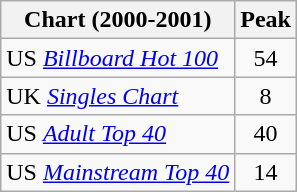<table class="wikitable">
<tr>
<th align="left">Chart (2000-2001)</th>
<th align="left">Peak</th>
</tr>
<tr>
<td align="left">US <em><a href='#'>Billboard Hot 100</a></em></td>
<td align="center">54</td>
</tr>
<tr>
<td align="left">UK <a href='#'><em>Singles Chart</em></a></td>
<td align="center">8</td>
</tr>
<tr>
<td align="left">US <em><a href='#'>Adult Top 40</a></em></td>
<td align="center">40</td>
</tr>
<tr>
<td align="left">US <a href='#'><em>Mainstream Top 40</em></a></td>
<td align="center">14</td>
</tr>
</table>
